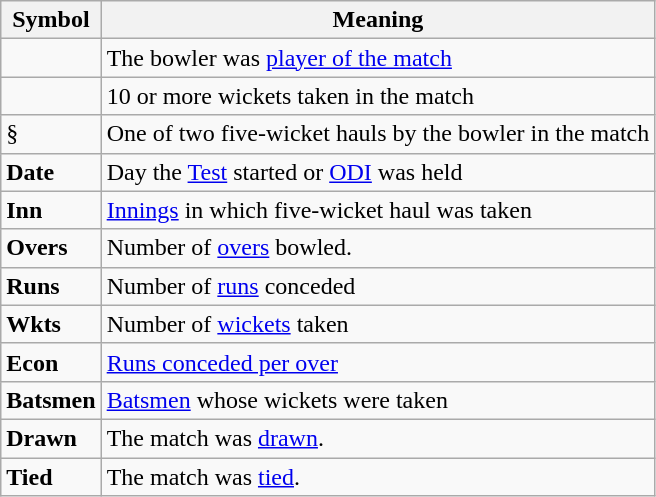<table class="wikitable" border="1">
<tr>
<th>Symbol</th>
<th>Meaning</th>
</tr>
<tr>
<td></td>
<td>The bowler was <a href='#'>player of the match</a></td>
</tr>
<tr>
<td></td>
<td>10 or more wickets taken in the match</td>
</tr>
<tr>
<td>§</td>
<td>One of two five-wicket hauls by the bowler in the match</td>
</tr>
<tr>
<td><strong>Date</strong></td>
<td>Day the <a href='#'>Test</a> started or <a href='#'>ODI</a> was held</td>
</tr>
<tr>
<td><strong>Inn</strong></td>
<td><a href='#'>Innings</a> in which five-wicket haul was taken</td>
</tr>
<tr>
<td><strong>Overs</strong></td>
<td>Number of <a href='#'>overs</a> bowled.</td>
</tr>
<tr>
<td><strong>Runs</strong></td>
<td>Number of <a href='#'>runs</a> conceded</td>
</tr>
<tr>
<td><strong>Wkts</strong></td>
<td>Number of <a href='#'>wickets</a> taken</td>
</tr>
<tr>
<td><strong>Econ</strong></td>
<td><a href='#'>Runs conceded per over</a></td>
</tr>
<tr>
<td><strong>Batsmen</strong></td>
<td><a href='#'>Batsmen</a> whose wickets were taken</td>
</tr>
<tr>
<td><strong>Drawn</strong></td>
<td>The match was <a href='#'>drawn</a>.</td>
</tr>
<tr>
<td><strong>Tied</strong></td>
<td>The match was <a href='#'>tied</a>.</td>
</tr>
</table>
